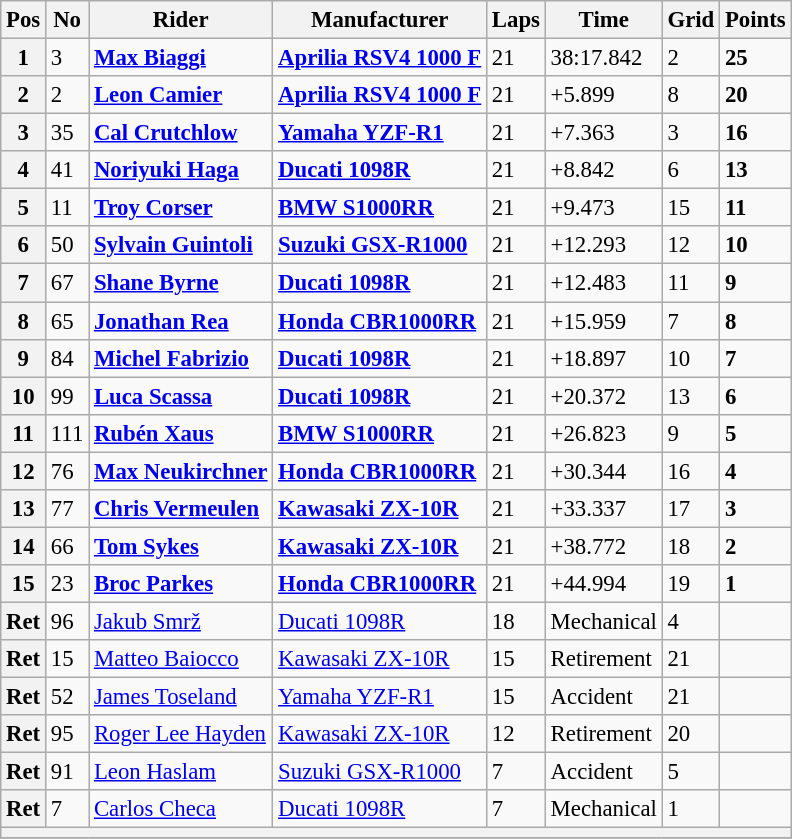<table class="wikitable" style="font-size: 95%;">
<tr>
<th>Pos</th>
<th>No</th>
<th>Rider</th>
<th>Manufacturer</th>
<th>Laps</th>
<th>Time</th>
<th>Grid</th>
<th>Points</th>
</tr>
<tr>
<th>1</th>
<td>3</td>
<td> <strong><a href='#'>Max Biaggi</a></strong></td>
<td><strong><a href='#'>Aprilia RSV4 1000 F</a></strong></td>
<td>21</td>
<td>38:17.842</td>
<td>2</td>
<td><strong>25</strong></td>
</tr>
<tr>
<th>2</th>
<td>2</td>
<td> <strong><a href='#'>Leon Camier</a></strong></td>
<td><strong><a href='#'>Aprilia RSV4 1000 F</a></strong></td>
<td>21</td>
<td>+5.899</td>
<td>8</td>
<td><strong>20</strong></td>
</tr>
<tr>
<th>3</th>
<td>35</td>
<td> <strong><a href='#'>Cal Crutchlow</a></strong></td>
<td><strong><a href='#'>Yamaha YZF-R1</a></strong></td>
<td>21</td>
<td>+7.363</td>
<td>3</td>
<td><strong>16</strong></td>
</tr>
<tr>
<th>4</th>
<td>41</td>
<td> <strong><a href='#'>Noriyuki Haga</a></strong></td>
<td><strong><a href='#'>Ducati 1098R</a></strong></td>
<td>21</td>
<td>+8.842</td>
<td>6</td>
<td><strong>13</strong></td>
</tr>
<tr>
<th>5</th>
<td>11</td>
<td> <strong><a href='#'>Troy Corser</a></strong></td>
<td><strong><a href='#'>BMW S1000RR</a></strong></td>
<td>21</td>
<td>+9.473</td>
<td>15</td>
<td><strong>11</strong></td>
</tr>
<tr>
<th>6</th>
<td>50</td>
<td> <strong><a href='#'>Sylvain Guintoli</a></strong></td>
<td><strong><a href='#'>Suzuki GSX-R1000</a></strong></td>
<td>21</td>
<td>+12.293</td>
<td>12</td>
<td><strong>10</strong></td>
</tr>
<tr>
<th>7</th>
<td>67</td>
<td> <strong><a href='#'>Shane Byrne</a></strong></td>
<td><strong><a href='#'>Ducati 1098R</a></strong></td>
<td>21</td>
<td>+12.483</td>
<td>11</td>
<td><strong>9</strong></td>
</tr>
<tr>
<th>8</th>
<td>65</td>
<td> <strong><a href='#'>Jonathan Rea</a></strong></td>
<td><strong><a href='#'>Honda CBR1000RR</a></strong></td>
<td>21</td>
<td>+15.959</td>
<td>7</td>
<td><strong>8</strong></td>
</tr>
<tr>
<th>9</th>
<td>84</td>
<td> <strong><a href='#'>Michel Fabrizio</a></strong></td>
<td><strong><a href='#'>Ducati 1098R</a></strong></td>
<td>21</td>
<td>+18.897</td>
<td>10</td>
<td><strong>7</strong></td>
</tr>
<tr>
<th>10</th>
<td>99</td>
<td> <strong><a href='#'>Luca Scassa</a></strong></td>
<td><strong><a href='#'>Ducati 1098R</a></strong></td>
<td>21</td>
<td>+20.372</td>
<td>13</td>
<td><strong>6</strong></td>
</tr>
<tr>
<th>11</th>
<td>111</td>
<td> <strong><a href='#'>Rubén Xaus</a></strong></td>
<td><strong><a href='#'>BMW S1000RR</a></strong></td>
<td>21</td>
<td>+26.823</td>
<td>9</td>
<td><strong>5</strong></td>
</tr>
<tr>
<th>12</th>
<td>76</td>
<td> <strong><a href='#'>Max Neukirchner</a></strong></td>
<td><strong><a href='#'>Honda CBR1000RR</a></strong></td>
<td>21</td>
<td>+30.344</td>
<td>16</td>
<td><strong>4</strong></td>
</tr>
<tr>
<th>13</th>
<td>77</td>
<td> <strong><a href='#'>Chris Vermeulen</a></strong></td>
<td><strong><a href='#'>Kawasaki ZX-10R</a></strong></td>
<td>21</td>
<td>+33.337</td>
<td>17</td>
<td><strong>3</strong></td>
</tr>
<tr>
<th>14</th>
<td>66</td>
<td> <strong><a href='#'>Tom Sykes</a></strong></td>
<td><strong><a href='#'>Kawasaki ZX-10R</a></strong></td>
<td>21</td>
<td>+38.772</td>
<td>18</td>
<td><strong>2</strong></td>
</tr>
<tr>
<th>15</th>
<td>23</td>
<td> <strong><a href='#'>Broc Parkes</a></strong></td>
<td><strong><a href='#'>Honda CBR1000RR</a></strong></td>
<td>21</td>
<td>+44.994</td>
<td>19</td>
<td><strong>1</strong></td>
</tr>
<tr>
<th>Ret</th>
<td>96</td>
<td> <a href='#'>Jakub Smrž</a></td>
<td><a href='#'>Ducati 1098R</a></td>
<td>18</td>
<td>Mechanical</td>
<td>4</td>
<td></td>
</tr>
<tr>
<th>Ret</th>
<td>15</td>
<td> <a href='#'>Matteo Baiocco</a></td>
<td><a href='#'>Kawasaki ZX-10R</a></td>
<td>15</td>
<td>Retirement</td>
<td>21</td>
<td></td>
</tr>
<tr>
<th>Ret</th>
<td>52</td>
<td> <a href='#'>James Toseland</a></td>
<td><a href='#'>Yamaha YZF-R1</a></td>
<td>15</td>
<td>Accident</td>
<td>21</td>
<td></td>
</tr>
<tr>
<th>Ret</th>
<td>95</td>
<td> <a href='#'>Roger Lee Hayden</a></td>
<td><a href='#'>Kawasaki ZX-10R</a></td>
<td>12</td>
<td>Retirement</td>
<td>20</td>
<td></td>
</tr>
<tr>
<th>Ret</th>
<td>91</td>
<td> <a href='#'>Leon Haslam</a></td>
<td><a href='#'>Suzuki GSX-R1000</a></td>
<td>7</td>
<td>Accident</td>
<td>5</td>
<td></td>
</tr>
<tr>
<th>Ret</th>
<td>7</td>
<td> <a href='#'>Carlos Checa</a></td>
<td><a href='#'>Ducati 1098R</a></td>
<td>7</td>
<td>Mechanical</td>
<td>1</td>
<td></td>
</tr>
<tr>
<th colspan=8></th>
</tr>
<tr>
</tr>
</table>
